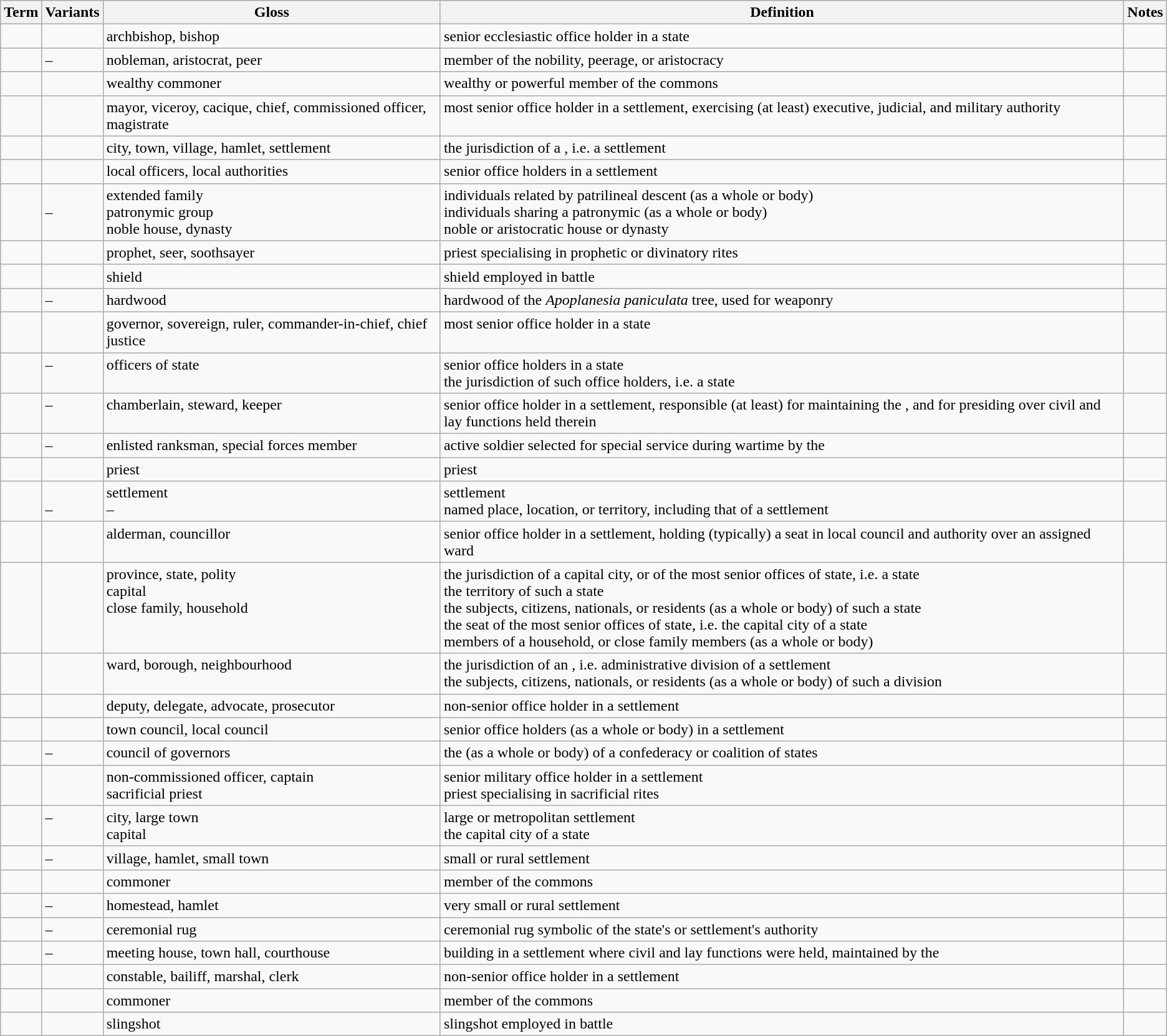<table class="wikitable sortable static-row-numbers">
<tr style="vertical-align: top;">
<th>Term</th>
<th>Variants</th>
<th>Gloss</th>
<th>Definition</th>
<th>Notes</th>
</tr>
<tr style="vertical-align: top;">
<td></td>
<td></td>
<td>archbishop, bishop</td>
<td>senior ecclesiastic office holder in a state</td>
<td></td>
</tr>
<tr style="vertical-align: top;">
<td></td>
<td>–</td>
<td>nobleman, aristocrat, peer</td>
<td>member of the nobility, peerage, or aristocracy</td>
<td></td>
</tr>
<tr style="vertical-align: top;">
<td></td>
<td></td>
<td>wealthy commoner</td>
<td>wealthy or powerful member of the commons</td>
<td></td>
</tr>
<tr style="vertical-align: top;">
<td></td>
<td></td>
<td>mayor, viceroy, cacique, chief, commissioned officer, magistrate</td>
<td>most senior office holder in a settlement, exercising (at least) executive, judicial, and military authority</td>
<td></td>
</tr>
<tr style="vertical-align: top;">
<td></td>
<td></td>
<td>city, town, village, hamlet, settlement</td>
<td>the jurisdiction of a , i.e. a settlement</td>
<td></td>
</tr>
<tr style="vertical-align: top;">
<td></td>
<td></td>
<td>local officers, local authorities</td>
<td>senior office holders in a settlement</td>
<td></td>
</tr>
<tr style="vertical-align: top;">
<td></td>
<td> <br> –<br> </td>
<td> extended family<br> patronymic group<br> noble house, dynasty</td>
<td> individuals related by patrilineal descent (as a whole or body)<br> individuals sharing a patronymic (as a whole or body)<br> noble or aristocratic house or dynasty</td>
<td></td>
</tr>
<tr style="vertical-align: top;">
<td></td>
<td></td>
<td>prophet, seer, soothsayer</td>
<td>priest specialising in prophetic or divinatory rites</td>
<td></td>
</tr>
<tr style="vertical-align: top;">
<td></td>
<td></td>
<td>shield</td>
<td>shield employed in battle</td>
<td></td>
</tr>
<tr style="vertical-align: top;">
<td></td>
<td>–</td>
<td>hardwood</td>
<td>hardwood of the <em>Apoplanesia paniculata</em> tree, used for weaponry</td>
<td></td>
</tr>
<tr style="vertical-align: top;">
<td></td>
<td></td>
<td>governor, sovereign, ruler, commander-in-chief, chief justice</td>
<td>most senior office holder in a state</td>
<td></td>
</tr>
<tr style="vertical-align: top;">
<td></td>
<td>–</td>
<td>officers of state</td>
<td> senior office holders in a state<br> the jurisdiction of such office holders, i.e. a state</td>
<td></td>
</tr>
<tr style="vertical-align: top;">
<td></td>
<td>–</td>
<td>chamberlain, steward, keeper</td>
<td>senior office holder in a settlement, responsible (at least) for maintaining the , and for presiding over civil and lay functions held therein</td>
<td></td>
</tr>
<tr style="vertical-align: top;">
<td></td>
<td>–</td>
<td>enlisted ranksman, special forces member</td>
<td>active soldier selected for special service during wartime by the </td>
<td></td>
</tr>
<tr style="vertical-align: top;">
<td></td>
<td></td>
<td>priest</td>
<td>priest</td>
<td></td>
</tr>
<tr style="vertical-align: top;">
<td></td>
<td> <br> –</td>
<td> settlement<br> –</td>
<td> settlement<br> named place, location, or territory, including that of a settlement</td>
<td></td>
</tr>
<tr style="vertical-align: top;">
<td></td>
<td></td>
<td>alderman, councillor</td>
<td>senior office holder in a settlement, holding (typically) a seat in local council and authority over an assigned ward</td>
<td></td>
</tr>
<tr style="vertical-align: top;">
<td></td>
<td> <br> <br> </td>
<td> province, state, polity<br> capital<br> close family, household</td>
<td> the jurisdiction of a capital city, or of the most senior offices of state, i.e. a state<br> the territory of such a state<br> the subjects, citizens, nationals, or residents (as a whole or body) of such a state<br> the seat of the most senior offices of state, i.e. the capital city of a state<br> members of a household, or close family members (as a whole or body)</td>
<td></td>
</tr>
<tr style="vertical-align: top;">
<td></td>
<td> <br> </td>
<td> ward, borough, neighbourhood</td>
<td> the jurisdiction of an , i.e. administrative division of a settlement<br> the subjects, citizens, nationals, or residents (as a whole or body) of such a division</td>
<td></td>
</tr>
<tr style="vertical-align: top;">
<td></td>
<td></td>
<td>deputy, delegate, advocate, prosecutor</td>
<td>non-senior office holder in a settlement</td>
<td></td>
</tr>
<tr style="vertical-align: top;">
<td></td>
<td></td>
<td>town council, local council</td>
<td>senior office holders (as a whole or body) in a settlement</td>
<td></td>
</tr>
<tr style="vertical-align: top;">
<td></td>
<td>–</td>
<td>council of governors</td>
<td>the  (as a whole or body) of a confederacy or coalition of states</td>
<td></td>
</tr>
<tr style="vertical-align: top;">
<td></td>
<td> <br> </td>
<td> non-commissioned officer, captain<br> sacrificial priest</td>
<td> senior military office holder in a settlement<br> priest specialising in sacrificial rites</td>
<td></td>
</tr>
<tr style="vertical-align: top;">
<td></td>
<td> –<br> </td>
<td> city, large town<br> capital</td>
<td> large or metropolitan settlement<br> the capital city of a state</td>
<td></td>
</tr>
<tr style="vertical-align: top;">
<td></td>
<td>–</td>
<td>village, hamlet, small town</td>
<td>small or rural settlement</td>
<td></td>
</tr>
<tr style="vertical-align: top;">
<td></td>
<td></td>
<td>commoner</td>
<td>member of the commons</td>
<td></td>
</tr>
<tr style="vertical-align: top;">
<td></td>
<td>–</td>
<td>homestead, hamlet</td>
<td>very small or rural settlement</td>
<td></td>
</tr>
<tr style="vertical-align: top;">
<td></td>
<td>–</td>
<td>ceremonial rug</td>
<td>ceremonial rug symbolic of the state's or settlement's authority</td>
<td></td>
</tr>
<tr style="vertical-align: top;">
<td></td>
<td>–</td>
<td>meeting house, town hall, courthouse</td>
<td>building in a settlement where civil and lay functions were held, maintained by the </td>
<td></td>
</tr>
<tr style="vertical-align: top;">
<td></td>
<td></td>
<td>constable, bailiff, marshal, clerk</td>
<td>non-senior office holder in a settlement</td>
<td></td>
</tr>
<tr style="vertical-align: top;">
<td></td>
<td></td>
<td>commoner</td>
<td>member of the commons</td>
<td></td>
</tr>
<tr style="vertical-align: top;">
<td></td>
<td></td>
<td>slingshot</td>
<td>slingshot employed in battle</td>
<td><br></td>
</tr>
</table>
